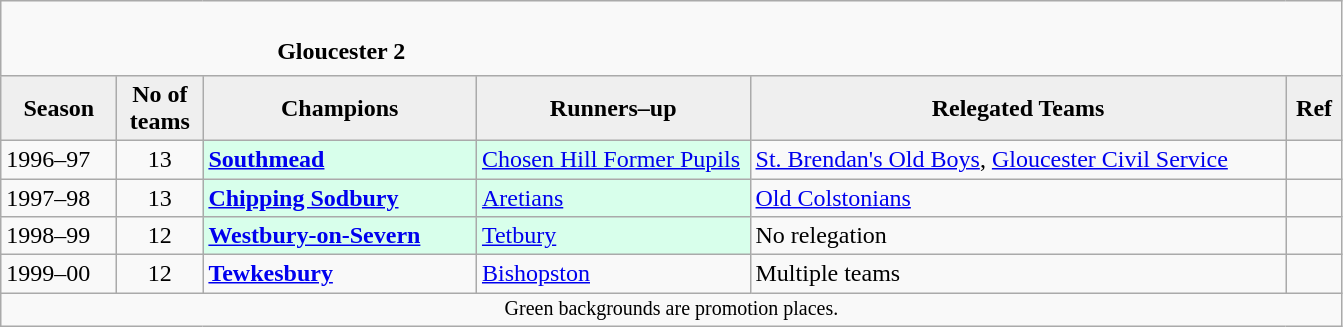<table class="wikitable" style="text-align: left;">
<tr>
<td colspan="11" cellpadding="0" cellspacing="0"><br><table border="0" style="width:100%;" cellpadding="0" cellspacing="0">
<tr>
<td style="width:20%; border:0;"></td>
<td style="border:0;"><strong>Gloucester 2</strong></td>
<td style="width:20%; border:0;"></td>
</tr>
</table>
</td>
</tr>
<tr>
<th style="background:#efefef; width:70px;">Season</th>
<th style="background:#efefef; width:50px;">No of teams</th>
<th style="background:#efefef; width:175px;">Champions</th>
<th style="background:#efefef; width:175px;">Runners–up</th>
<th style="background:#efefef; width:350px;">Relegated Teams</th>
<th style="background:#efefef; width:30px;">Ref</th>
</tr>
<tr align=left>
<td>1996–97</td>
<td style="text-align: center;">13</td>
<td style="background:#d8ffeb;"><strong><a href='#'>Southmead</a></strong></td>
<td style="background:#d8ffeb;"><a href='#'>Chosen Hill Former Pupils</a></td>
<td><a href='#'>St. Brendan's Old Boys</a>, <a href='#'>Gloucester Civil Service</a></td>
<td></td>
</tr>
<tr>
<td>1997–98</td>
<td style="text-align: center;">13</td>
<td style="background:#d8ffeb;"><strong><a href='#'>Chipping Sodbury</a></strong></td>
<td style="background:#d8ffeb;"><a href='#'>Aretians</a></td>
<td><a href='#'>Old Colstonians</a></td>
<td></td>
</tr>
<tr>
<td>1998–99</td>
<td style="text-align: center;">12</td>
<td style="background:#d8ffeb;"><strong><a href='#'>Westbury-on-Severn</a></strong></td>
<td style="background:#d8ffeb;"><a href='#'>Tetbury</a></td>
<td>No relegation</td>
<td></td>
</tr>
<tr>
<td>1999–00</td>
<td style="text-align: center;">12</td>
<td><strong><a href='#'>Tewkesbury</a></strong></td>
<td><a href='#'>Bishopston</a></td>
<td>Multiple teams</td>
<td></td>
</tr>
<tr>
<td colspan="15"  style="border:0; font-size:smaller; text-align:center;">Green backgrounds are promotion places.</td>
</tr>
</table>
